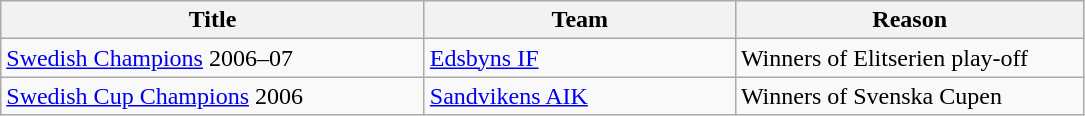<table class="wikitable" style="text-align: left">
<tr>
<th style="width: 275px;">Title</th>
<th style="width: 200px;">Team</th>
<th style="width: 225px;">Reason</th>
</tr>
<tr>
<td><a href='#'>Swedish Champions</a> 2006–07</td>
<td><a href='#'>Edsbyns IF</a></td>
<td>Winners of Elitserien play-off</td>
</tr>
<tr>
<td><a href='#'>Swedish Cup Champions</a> 2006</td>
<td><a href='#'>Sandvikens AIK</a></td>
<td>Winners of Svenska Cupen</td>
</tr>
</table>
